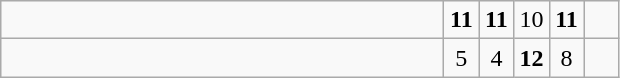<table class="wikitable">
<tr>
<td style="width:18em"></td>
<td align=center style="width:1em"><strong>11</strong></td>
<td align=center style="width:1em"><strong>11</strong></td>
<td align=center style="width:1em">10</td>
<td align=center style="width:1em"><strong>11</strong></td>
<td align=center style="width:1em"></td>
</tr>
<tr>
<td style="width:18em"></td>
<td align=center style="width:1em">5</td>
<td align=center style="width:1em">4</td>
<td align=center style="width:1em"><strong>12</strong></td>
<td align=center style="width:1em">8</td>
<td align=center style="width:1em"></td>
</tr>
</table>
